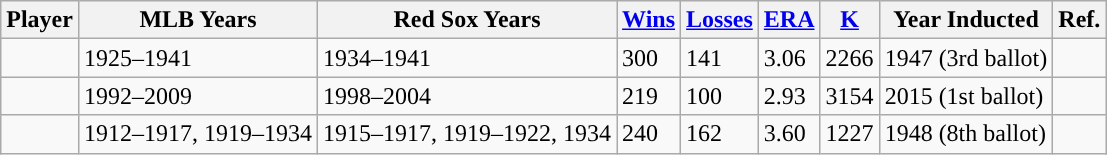<table class="wikitable sortable">
<tr>
<th>Player</th>
<th>MLB Years</th>
<th>Red Sox Years</th>
<th><a href='#'><span>Wins</span></a></th>
<th><a href='#'><span>Losses</span></a></th>
<th><a href='#'><span>ERA</span></a></th>
<th><a href='#'><span>K</span></a></th>
<th>Year Inducted</th>
<th class="unsortable">Ref.</th>
</tr>
<tr>
<td></td>
<td>1925–1941</td>
<td>1934–1941</td>
<td>300</td>
<td>141</td>
<td>3.06</td>
<td>2266</td>
<td>1947 (3rd ballot)</td>
<td></td>
</tr>
<tr>
<td><strong></strong></td>
<td>1992–2009</td>
<td>1998–2004</td>
<td>219</td>
<td>100</td>
<td>2.93</td>
<td>3154</td>
<td>2015 (1st ballot)</td>
<td></td>
</tr>
<tr>
<td></td>
<td>1912–1917, 1919–1934</td>
<td>1915–1917, 1919–1922, 1934</td>
<td>240</td>
<td>162</td>
<td>3.60</td>
<td>1227</td>
<td>1948 (8th ballot)</td>
<td></td>
</tr>
</table>
